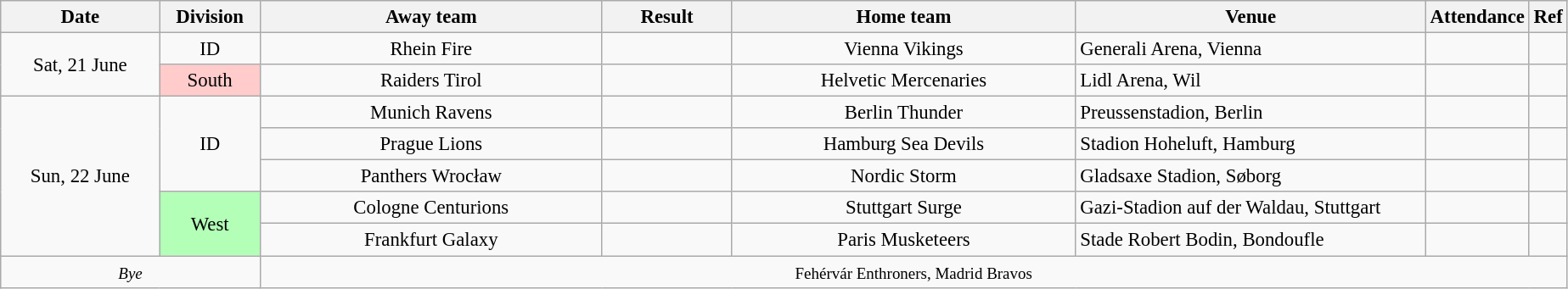<table class="wikitable mw-collapsible mw-collapsed" style="font-size:95%; text-align:center; width:81em;">
<tr>
<th style="width:9em;">Date</th>
<th style="width:5em;">Division</th>
<th style="width:20em;">Away team</th>
<th style="width:7em;">Result</th>
<th style="width:20em;">Home team</th>
<th style="width:20em;">Venue</th>
<th>Attendance</th>
<th>Ref</th>
</tr>
<tr>
<td rowspan="2">Sat, 21 June</td>
<td class="hintergrundfarbe-basis">ID</td>
<td>Rhein Fire</td>
<td></td>
<td>Vienna Vikings</td>
<td style="text-align:left;">Generali Arena, Vienna</td>
<td></td>
<td></td>
</tr>
<tr>
<td style="background:#FFCBCB">South</td>
<td>Raiders Tirol</td>
<td></td>
<td>Helvetic Mercenaries</td>
<td style="text-align:left;">Lidl Arena, Wil</td>
<td></td>
<td></td>
</tr>
<tr>
<td rowspan="5">Sun, 22 June</td>
<td rowspan="3" class="hintergrundfarbe-basis">ID</td>
<td>Munich Ravens</td>
<td></td>
<td>Berlin Thunder</td>
<td style="text-align:left;">Preussenstadion, Berlin</td>
<td></td>
<td></td>
</tr>
<tr>
<td>Prague Lions</td>
<td></td>
<td>Hamburg Sea Devils</td>
<td style="text-align:left;">Stadion Hoheluft, Hamburg</td>
<td></td>
<td></td>
</tr>
<tr>
<td>Panthers Wrocław</td>
<td></td>
<td>Nordic Storm</td>
<td style="text-align:left;">Gladsaxe Stadion, Søborg</td>
<td></td>
<td></td>
</tr>
<tr>
<td rowspan="2" style="background:#B3FFB7">West</td>
<td>Cologne Centurions</td>
<td></td>
<td>Stuttgart Surge</td>
<td style="text-align:left;">Gazi-Stadion auf der Waldau, Stuttgart</td>
<td></td>
<td></td>
</tr>
<tr>
<td>Frankfurt Galaxy</td>
<td></td>
<td>Paris Musketeers</td>
<td style="text-align:left;">Stade Robert Bodin, Bondoufle</td>
<td></td>
<td></td>
</tr>
<tr>
<td colspan="2"><em><small>Bye</small></em></td>
<td colspan="6"><small>Fehérvár Enthroners, Madrid Bravos</small></td>
</tr>
</table>
